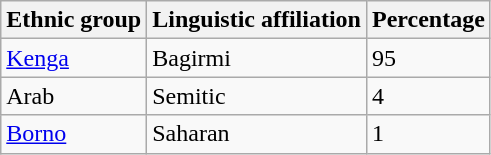<table class="wikitable">
<tr>
<th>Ethnic group</th>
<th>Linguistic affiliation</th>
<th>Percentage</th>
</tr>
<tr>
<td><a href='#'>Kenga</a></td>
<td>Bagirmi</td>
<td>95</td>
</tr>
<tr>
<td>Arab</td>
<td>Semitic</td>
<td>4</td>
</tr>
<tr>
<td><a href='#'>Borno</a></td>
<td>Saharan</td>
<td>1</td>
</tr>
</table>
